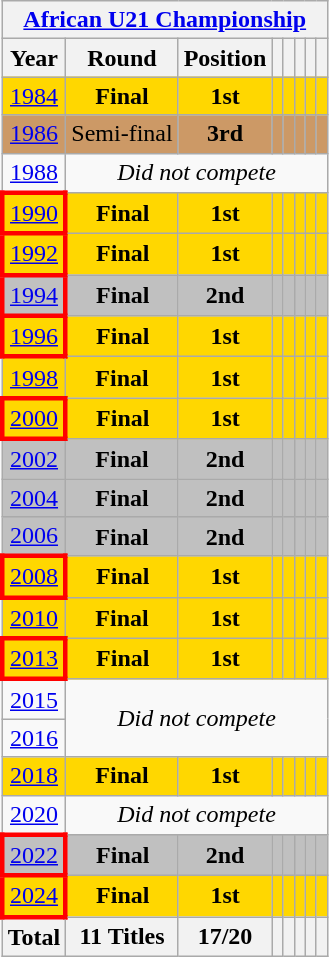<table class="wikitable" style="text-align: center;">
<tr>
<th colspan=8><a href='#'>African U21 Championship</a></th>
</tr>
<tr>
<th>Year</th>
<th>Round</th>
<th>Position</th>
<th></th>
<th></th>
<th></th>
<th></th>
<th></th>
</tr>
<tr bgcolor=gold>
<td> <a href='#'>1984</a></td>
<td><strong>Final</strong></td>
<td><strong>1st</strong></td>
<td></td>
<td></td>
<td></td>
<td></td>
<td></td>
</tr>
<tr bgcolor=#cc9966>
<td> <a href='#'>1986</a></td>
<td>Semi-final</td>
<td><strong>3rd</strong></td>
<td></td>
<td></td>
<td></td>
<td></td>
<td></td>
</tr>
<tr bgcolor=>
<td> <a href='#'>1988</a></td>
<td colspan="7"><em>Did not compete</em></td>
</tr>
<tr bgcolor=gold>
<td style="border:3px solid red"> <a href='#'>1990</a></td>
<td><strong>Final</strong></td>
<td><strong>1st</strong></td>
<td></td>
<td></td>
<td></td>
<td></td>
<td></td>
</tr>
<tr bgcolor=gold>
<td style="border:3px solid red"> <a href='#'>1992</a></td>
<td><strong>Final</strong></td>
<td><strong>1st</strong></td>
<td></td>
<td></td>
<td></td>
<td></td>
<td></td>
</tr>
<tr bgcolor=silver>
<td style="border:3px solid red"> <a href='#'>1994</a></td>
<td><strong>Final</strong></td>
<td><strong>2nd</strong></td>
<td></td>
<td></td>
<td></td>
<td></td>
<td></td>
</tr>
<tr bgcolor=gold>
<td style="border:3px solid red"> <a href='#'>1996</a></td>
<td><strong>Final</strong></td>
<td><strong>1st</strong></td>
<td></td>
<td></td>
<td></td>
<td></td>
<td></td>
</tr>
<tr bgcolor=gold>
<td> <a href='#'>1998</a></td>
<td><strong>Final</strong></td>
<td><strong>1st</strong></td>
<td></td>
<td></td>
<td></td>
<td></td>
<td></td>
</tr>
<tr bgcolor=gold>
<td style="border:3px solid red"> <a href='#'>2000</a></td>
<td><strong>Final</strong></td>
<td><strong>1st</strong></td>
<td></td>
<td></td>
<td></td>
<td></td>
<td></td>
</tr>
<tr bgcolor=silver>
<td> <a href='#'>2002</a></td>
<td><strong>Final</strong></td>
<td><strong>2nd</strong></td>
<td></td>
<td></td>
<td></td>
<td></td>
<td></td>
</tr>
<tr bgcolor=silver>
<td> <a href='#'>2004</a></td>
<td><strong>Final</strong></td>
<td><strong>2nd</strong></td>
<td></td>
<td></td>
<td></td>
<td></td>
<td></td>
</tr>
<tr bgcolor=silver>
<td> <a href='#'>2006</a></td>
<td><strong>Final</strong></td>
<td><strong>2nd</strong></td>
<td></td>
<td></td>
<td></td>
<td></td>
<td></td>
</tr>
<tr bgcolor=gold>
<td style="border:3px solid red"> <a href='#'>2008</a></td>
<td><strong>Final</strong></td>
<td><strong>1st</strong></td>
<td></td>
<td></td>
<td></td>
<td></td>
<td></td>
</tr>
<tr bgcolor=gold>
<td> <a href='#'>2010</a></td>
<td><strong>Final</strong></td>
<td><strong>1st</strong></td>
<td></td>
<td></td>
<td></td>
<td></td>
<td></td>
</tr>
<tr bgcolor=gold>
<td style="border:3px solid red"> <a href='#'>2013</a></td>
<td><strong>Final</strong></td>
<td><strong>1st</strong></td>
<td></td>
<td></td>
<td></td>
<td></td>
<td></td>
</tr>
<tr bgcolor=>
<td> <a href='#'>2015</a></td>
<td colspan="7" rowspan="2"><em>Did not compete</em></td>
</tr>
<tr bgcolor=>
<td> <a href='#'>2016</a></td>
</tr>
<tr bgcolor=gold>
<td> <a href='#'>2018</a></td>
<td><strong>Final</strong></td>
<td><strong>1st</strong></td>
<td></td>
<td></td>
<td></td>
<td></td>
<td></td>
</tr>
<tr bgcolor=>
<td> <a href='#'>2020</a></td>
<td colspan="7"><em>Did not compete</em></td>
</tr>
<tr bgcolor=silver>
<td style="border:3px solid red"> <a href='#'>2022</a></td>
<td><strong>Final</strong></td>
<td><strong>2nd</strong></td>
<td></td>
<td></td>
<td></td>
<td></td>
<td></td>
</tr>
<tr bgcolor=gold>
<td style="border:3px solid red"> <a href='#'>2024</a></td>
<td><strong>Final</strong></td>
<td><strong>1st</strong></td>
<td></td>
<td></td>
<td></td>
<td></td>
<td></td>
</tr>
<tr>
<th>Total</th>
<th>11 Titles</th>
<th>17/20</th>
<th></th>
<th></th>
<th></th>
<th></th>
<th></th>
</tr>
</table>
